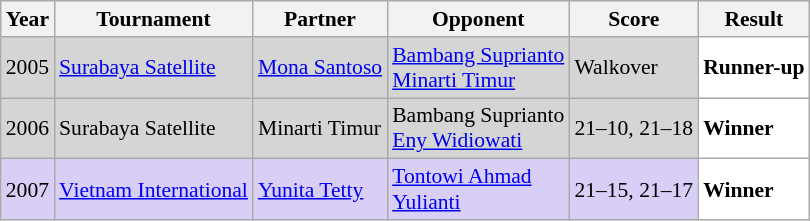<table class="sortable wikitable" style="font-size: 90%;">
<tr>
<th>Year</th>
<th>Tournament</th>
<th>Partner</th>
<th>Opponent</th>
<th>Score</th>
<th>Result</th>
</tr>
<tr style="background:#D5D5D5">
<td align="center">2005</td>
<td align="left"><a href='#'>Surabaya Satellite</a></td>
<td align="left"> <a href='#'>Mona Santoso</a></td>
<td align="left"> <a href='#'>Bambang Suprianto</a> <br>  <a href='#'>Minarti Timur</a></td>
<td align="left">Walkover</td>
<td style="text-align:left; background:white"> <strong>Runner-up</strong></td>
</tr>
<tr style="background:#D5D5D5">
<td align="center">2006</td>
<td align="left">Surabaya Satellite</td>
<td align="left"> Minarti Timur</td>
<td align="left"> Bambang Suprianto <br>  <a href='#'>Eny Widiowati</a></td>
<td align="left">21–10, 21–18</td>
<td style="text-align:left; background:white"> <strong>Winner</strong></td>
</tr>
<tr style="background:#D8CEF6">
<td align="center">2007</td>
<td align="left"><a href='#'>Vietnam International</a></td>
<td align="left"> <a href='#'>Yunita Tetty</a></td>
<td align="left"> <a href='#'>Tontowi Ahmad</a> <br>  <a href='#'>Yulianti</a></td>
<td align="left">21–15, 21–17</td>
<td style="text-align:left; background:white"> <strong>Winner</strong></td>
</tr>
</table>
